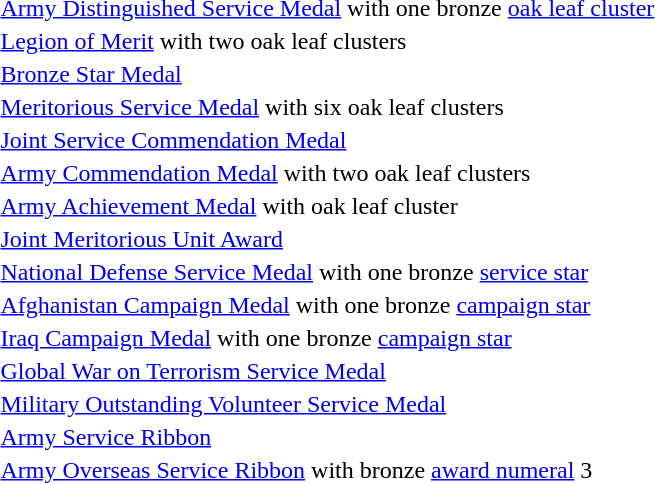<table>
<tr>
<td></td>
<td><a href='#'>Army Distinguished Service Medal</a> with one bronze <a href='#'>oak leaf cluster</a></td>
</tr>
<tr>
<td><span></span><span></span></td>
<td><a href='#'>Legion of Merit</a> with two oak leaf clusters</td>
</tr>
<tr>
<td></td>
<td><a href='#'>Bronze Star Medal</a></td>
</tr>
<tr>
<td><span></span><span></span></td>
<td><a href='#'>Meritorious Service Medal</a> with six oak leaf clusters</td>
</tr>
<tr>
<td></td>
<td><a href='#'>Joint Service Commendation Medal</a></td>
</tr>
<tr>
<td><span></span><span></span></td>
<td><a href='#'>Army Commendation Medal</a> with two oak leaf clusters</td>
</tr>
<tr>
<td></td>
<td><a href='#'>Army Achievement Medal</a> with oak leaf cluster</td>
</tr>
<tr>
<td></td>
<td><a href='#'>Joint Meritorious Unit Award</a></td>
</tr>
<tr>
<td></td>
<td><a href='#'>National Defense Service Medal</a> with one bronze <a href='#'>service star</a></td>
</tr>
<tr>
<td></td>
<td><a href='#'>Afghanistan Campaign Medal</a> with one bronze <a href='#'>campaign star</a></td>
</tr>
<tr>
<td></td>
<td><a href='#'>Iraq Campaign Medal</a> with one bronze <a href='#'>campaign star</a></td>
</tr>
<tr>
<td></td>
<td><a href='#'>Global War on Terrorism Service Medal</a></td>
</tr>
<tr>
<td></td>
<td><a href='#'>Military Outstanding Volunteer Service Medal</a></td>
</tr>
<tr>
<td></td>
<td><a href='#'>Army Service Ribbon</a></td>
</tr>
<tr>
<td><span></span></td>
<td><a href='#'>Army Overseas Service Ribbon</a> with bronze <a href='#'>award numeral</a> 3</td>
</tr>
</table>
